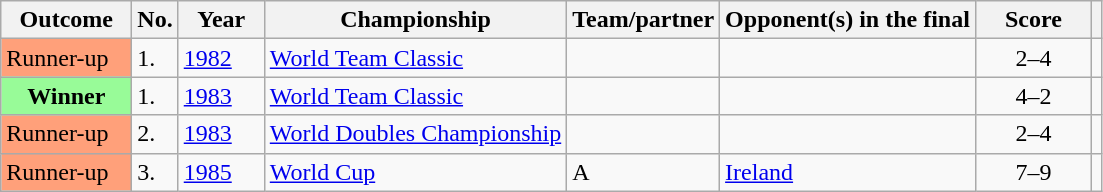<table class="sortable wikitable plainrowheaders">
<tr>
<th scope="col" width="80">Outcome</th>
<th scope="col" width="20">No.</th>
<th scope="col" width="50">Year</th>
<th scope="col">Championship</th>
<th scope="col">Team/partner</th>
<th scope="col">Opponent(s) in the final</th>
<th scope="col" align="center" width="70">Score</th>
<th></th>
</tr>
<tr>
<td style="background:#ffa07a;">Runner-up</td>
<td>1.</td>
<td><a href='#'>1982</a></td>
<td><a href='#'>World Team Classic</a></td>
<td></td>
<td></td>
<td align="center">2–4</td>
<td align="center"></td>
</tr>
<tr>
<th scope="row" style="background:#98FB98">Winner</th>
<td>1.</td>
<td><a href='#'>1983</a></td>
<td><a href='#'>World Team Classic</a></td>
<td></td>
<td></td>
<td align="center">4–2</td>
<td align="center"></td>
</tr>
<tr>
<td style="background:#ffa07a;">Runner-up</td>
<td>2.</td>
<td><a href='#'>1983</a></td>
<td><a href='#'>World Doubles Championship</a></td>
<td></td>
<td><br></td>
<td align="center">2–4</td>
<td align="center"></td>
</tr>
<tr>
<td style="background:#ffa07a;">Runner-up</td>
<td>3.</td>
<td><a href='#'>1985</a></td>
<td><a href='#'>World Cup</a></td>
<td> A</td>
<td><a href='#'>Ireland</a></td>
<td align="center">7–9</td>
<td align="center"></td>
</tr>
</table>
